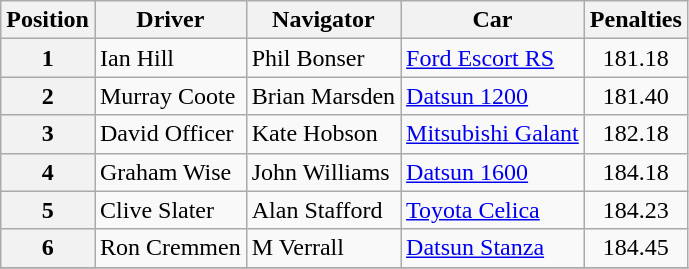<table class="wikitable" border="1">
<tr>
<th>Position</th>
<th>Driver</th>
<th>Navigator</th>
<th>Car</th>
<th>Penalties</th>
</tr>
<tr>
<th>1</th>
<td>Ian Hill</td>
<td>Phil Bonser</td>
<td><a href='#'>Ford Escort RS</a></td>
<td align="center">181.18</td>
</tr>
<tr>
<th>2</th>
<td>Murray Coote</td>
<td>Brian Marsden</td>
<td><a href='#'>Datsun 1200</a></td>
<td align="center">181.40</td>
</tr>
<tr>
<th>3</th>
<td>David Officer</td>
<td>Kate Hobson</td>
<td><a href='#'>Mitsubishi Galant</a></td>
<td align="center">182.18</td>
</tr>
<tr>
<th>4</th>
<td>Graham Wise</td>
<td>John Williams</td>
<td><a href='#'>Datsun 1600</a></td>
<td align="center">184.18</td>
</tr>
<tr>
<th>5</th>
<td>Clive Slater</td>
<td>Alan Stafford</td>
<td><a href='#'>Toyota Celica</a></td>
<td align="center">184.23</td>
</tr>
<tr>
<th>6</th>
<td>Ron Cremmen</td>
<td>M Verrall</td>
<td><a href='#'>Datsun Stanza</a></td>
<td align="center">184.45</td>
</tr>
<tr>
</tr>
</table>
